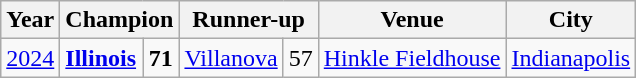<table class="wikitable">
<tr>
<th scope="col">Year</th>
<th colspan="2" scope="col">Champion</th>
<th colspan="2" scope="col">Runner-up</th>
<th scope="col">Venue</th>
<th scope="col">City</th>
</tr>
<tr>
<td><a href='#'>2024</a></td>
<td><strong><a href='#'>Illinois</a></strong></td>
<td><strong>71</strong></td>
<td><a href='#'>Villanova</a></td>
<td>57</td>
<td><a href='#'>Hinkle Fieldhouse</a></td>
<td><a href='#'>Indianapolis</a></td>
</tr>
</table>
